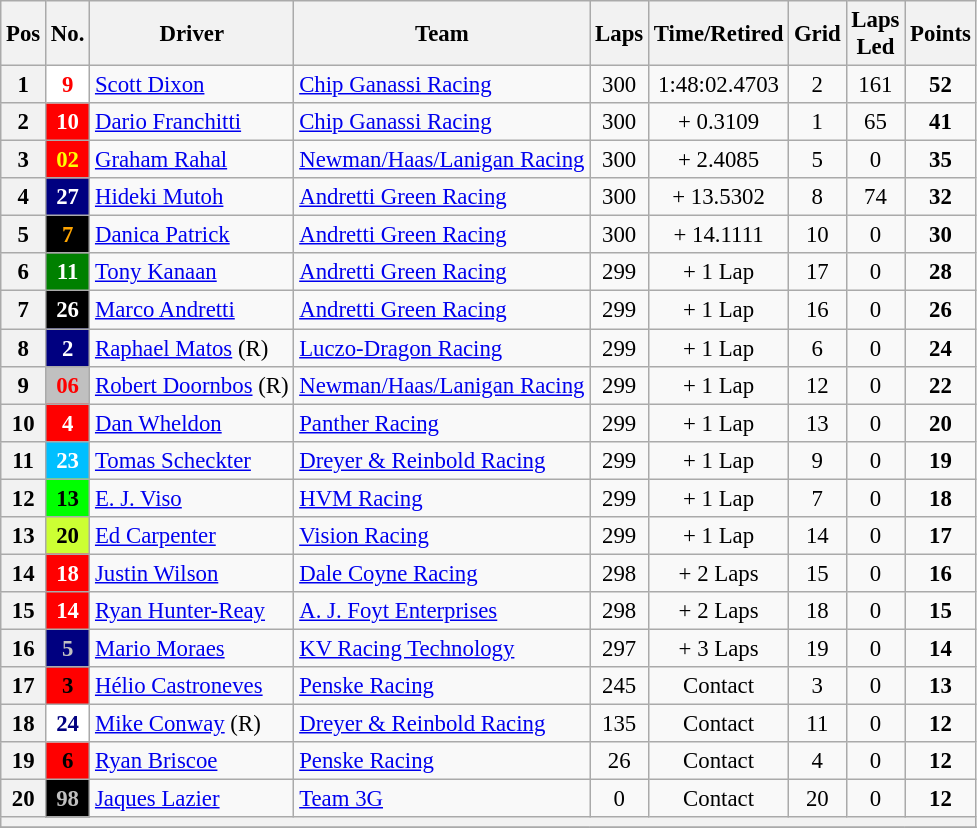<table class="wikitable" style="font-size:95%;">
<tr>
<th>Pos</th>
<th>No.</th>
<th>Driver</th>
<th>Team</th>
<th>Laps</th>
<th>Time/Retired</th>
<th>Grid</th>
<th>Laps<br>Led</th>
<th>Points</th>
</tr>
<tr>
<th>1</th>
<td style="background:#FFFFFF; color:red;" align=center><strong>9</strong></td>
<td> <a href='#'>Scott Dixon</a></td>
<td><a href='#'>Chip Ganassi Racing</a></td>
<td align=center>300</td>
<td align=center>1:48:02.4703</td>
<td align=center>2</td>
<td align=center>161</td>
<td align=center><strong>52</strong></td>
</tr>
<tr>
<th>2</th>
<td style="background:red; color:white;" align=center><strong>10</strong></td>
<td> <a href='#'>Dario Franchitti</a></td>
<td><a href='#'>Chip Ganassi Racing</a></td>
<td align=center>300</td>
<td align=center>+ 0.3109</td>
<td align=center>1</td>
<td align=center>65</td>
<td align=center><strong>41</strong></td>
</tr>
<tr>
<th>3</th>
<td style="background:red; color:yellow;" align=center><strong>02</strong></td>
<td> <a href='#'>Graham Rahal</a></td>
<td><a href='#'>Newman/Haas/Lanigan Racing</a></td>
<td align=center>300</td>
<td align=center>+ 2.4085</td>
<td align=center>5</td>
<td align=center>0</td>
<td align=center><strong>35</strong></td>
</tr>
<tr>
<th>4</th>
<td style="background:navy; color:white;" align=center><strong>27</strong></td>
<td> <a href='#'>Hideki Mutoh</a></td>
<td><a href='#'>Andretti Green Racing</a></td>
<td align=center>300</td>
<td align=center>+ 13.5302</td>
<td align=center>8</td>
<td align=center>74</td>
<td align=center><strong>32</strong></td>
</tr>
<tr>
<th>5</th>
<td style="background:#000000; color:orange;" align=center><strong>7</strong></td>
<td> <a href='#'>Danica Patrick</a></td>
<td><a href='#'>Andretti Green Racing</a></td>
<td align=center>300</td>
<td align=center>+ 14.1111</td>
<td align=center>10</td>
<td align=center>0</td>
<td align=center><strong>30</strong></td>
</tr>
<tr>
<th>6</th>
<td style="background:green; color:white;" align=center><strong>11</strong></td>
<td> <a href='#'>Tony Kanaan</a></td>
<td><a href='#'>Andretti Green Racing</a></td>
<td align=center>299</td>
<td align=center>+ 1 Lap</td>
<td align=center>17</td>
<td align=center>0</td>
<td align=center><strong>28</strong></td>
</tr>
<tr>
<th>7</th>
<td style="background:black; color:white;" align=center><strong>26</strong></td>
<td> <a href='#'>Marco Andretti</a></td>
<td><a href='#'>Andretti Green Racing</a></td>
<td align=center>299</td>
<td align=center>+ 1 Lap</td>
<td align=center>16</td>
<td align=center>0</td>
<td align=center><strong>26</strong></td>
</tr>
<tr>
<th>8</th>
<td style="background:navy; color:white;" align=center><strong>2</strong></td>
<td> <a href='#'>Raphael Matos</a> (R)</td>
<td><a href='#'>Luczo-Dragon Racing</a></td>
<td align=center>299</td>
<td align=center>+ 1 Lap</td>
<td align=center>6</td>
<td align=center>0</td>
<td align=center><strong>24</strong></td>
</tr>
<tr>
<th>9</th>
<td style="background:silver; color:red;" align=center><strong>06</strong></td>
<td> <a href='#'>Robert Doornbos</a> (R)</td>
<td><a href='#'>Newman/Haas/Lanigan Racing</a></td>
<td align=center>299</td>
<td align=center>+ 1 Lap</td>
<td align=center>12</td>
<td align=center>0</td>
<td align=center><strong>22</strong></td>
</tr>
<tr>
<th>10</th>
<td style="background:red; color:white;" align=center><strong>4</strong></td>
<td> <a href='#'>Dan Wheldon</a></td>
<td><a href='#'>Panther Racing</a></td>
<td align=center>299</td>
<td align=center>+ 1 Lap</td>
<td align=center>13</td>
<td align=center>0</td>
<td align=center><strong>20</strong></td>
</tr>
<tr>
<th>11</th>
<td style="background:DeepSkyBlue; color:white;" align=center><strong>23</strong></td>
<td> <a href='#'>Tomas Scheckter</a></td>
<td><a href='#'>Dreyer & Reinbold Racing</a></td>
<td align=center>299</td>
<td align=center>+ 1 Lap</td>
<td align=center>9</td>
<td align=center>0</td>
<td align=center><strong>19</strong></td>
</tr>
<tr>
<th>12</th>
<td style="background:lime; color:black;" align=center><strong>13</strong></td>
<td> <a href='#'>E. J. Viso</a></td>
<td><a href='#'>HVM Racing</a></td>
<td align=center>299</td>
<td align=center>+ 1 Lap</td>
<td align=center>7</td>
<td align=center>0</td>
<td align=center><strong>18</strong></td>
</tr>
<tr>
<th>13</th>
<td style="background:#CCFF33; color:black;" align=center><strong>20</strong></td>
<td> <a href='#'>Ed Carpenter</a></td>
<td><a href='#'>Vision Racing</a></td>
<td align=center>299</td>
<td align=center>+ 1 Lap</td>
<td align=center>14</td>
<td align=center>0</td>
<td align=center><strong>17</strong></td>
</tr>
<tr>
<th>14</th>
<td style="background:red; color:white;" align=center><strong>18</strong></td>
<td> <a href='#'>Justin Wilson</a></td>
<td><a href='#'>Dale Coyne Racing</a></td>
<td align=center>298</td>
<td align=center>+ 2 Laps</td>
<td align=center>15</td>
<td align=center>0</td>
<td align=center><strong>16</strong></td>
</tr>
<tr>
<th>15</th>
<td style="background:red; color:white;" align=center><strong>14</strong></td>
<td> <a href='#'>Ryan Hunter-Reay</a></td>
<td><a href='#'>A. J. Foyt Enterprises</a></td>
<td align=center>298</td>
<td align=center>+ 2 Laps</td>
<td align=center>18</td>
<td align=center>0</td>
<td align=center><strong>15</strong></td>
</tr>
<tr>
<th>16</th>
<td style="background:navy; color:silver;" align=center><strong>5</strong></td>
<td> <a href='#'>Mario Moraes</a></td>
<td><a href='#'>KV Racing Technology</a></td>
<td align=center>297</td>
<td align=center>+ 3 Laps</td>
<td align=center>19</td>
<td align=center>0</td>
<td align=center><strong>14</strong></td>
</tr>
<tr>
<th>17</th>
<td style="background:red; color:black;" align="center"><strong>3</strong></td>
<td> <a href='#'>Hélio Castroneves</a></td>
<td><a href='#'>Penske Racing</a></td>
<td align=center>245</td>
<td align=center>Contact</td>
<td align=center>3</td>
<td align=center>0</td>
<td align=center><strong>13</strong></td>
</tr>
<tr>
<th>18</th>
<td style="background:white; color:navy;" align=center><strong>24</strong></td>
<td> <a href='#'>Mike Conway</a> (R)</td>
<td><a href='#'>Dreyer & Reinbold Racing</a></td>
<td align=center>135</td>
<td align=center>Contact</td>
<td align=center>11</td>
<td align=center>0</td>
<td align=center><strong>12</strong></td>
</tr>
<tr>
<th>19</th>
<td style="background:red; color:black;" align="center"><strong>6</strong></td>
<td> <a href='#'>Ryan Briscoe</a></td>
<td><a href='#'>Penske Racing</a></td>
<td align=center>26</td>
<td align=center>Contact</td>
<td align=center>4</td>
<td align=center>0</td>
<td align=center><strong>12</strong></td>
</tr>
<tr>
<th>20</th>
<td style="background:black; color:silver;" align=center><strong>98</strong></td>
<td> <a href='#'>Jaques Lazier</a></td>
<td><a href='#'>Team 3G</a></td>
<td align=center>0</td>
<td align=center>Contact</td>
<td align=center>20</td>
<td align=center>0</td>
<td align=center><strong>12</strong></td>
</tr>
<tr>
<th colspan=9></th>
</tr>
<tr>
</tr>
</table>
